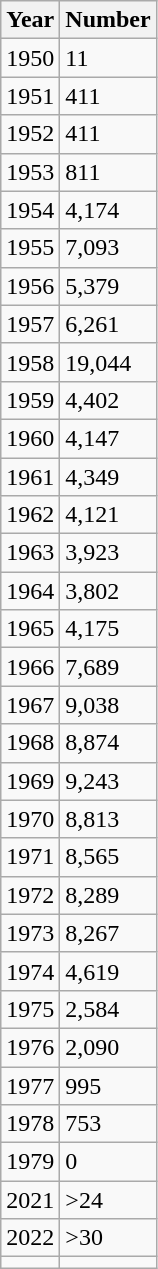<table class="wikitable sortable">
<tr>
<th>Year</th>
<th>Number</th>
</tr>
<tr>
<td>1950</td>
<td>11</td>
</tr>
<tr>
<td>1951</td>
<td>411</td>
</tr>
<tr>
<td>1952</td>
<td>411</td>
</tr>
<tr>
<td>1953</td>
<td>811</td>
</tr>
<tr>
<td>1954</td>
<td>4,174</td>
</tr>
<tr>
<td>1955</td>
<td>7,093</td>
</tr>
<tr>
<td>1956</td>
<td>5,379</td>
</tr>
<tr>
<td>1957</td>
<td>6,261</td>
</tr>
<tr>
<td>1958</td>
<td>19,044</td>
</tr>
<tr>
<td>1959</td>
<td>4,402</td>
</tr>
<tr>
<td>1960</td>
<td>4,147</td>
</tr>
<tr>
<td>1961</td>
<td>4,349</td>
</tr>
<tr>
<td>1962</td>
<td>4,121</td>
</tr>
<tr>
<td>1963</td>
<td>3,923</td>
</tr>
<tr>
<td>1964</td>
<td>3,802</td>
</tr>
<tr>
<td>1965</td>
<td>4,175</td>
</tr>
<tr>
<td>1966</td>
<td>7,689</td>
</tr>
<tr>
<td>1967</td>
<td>9,038</td>
</tr>
<tr>
<td>1968</td>
<td>8,874</td>
</tr>
<tr>
<td>1969</td>
<td>9,243</td>
</tr>
<tr>
<td>1970</td>
<td>8,813</td>
</tr>
<tr>
<td>1971</td>
<td>8,565</td>
</tr>
<tr>
<td>1972</td>
<td>8,289</td>
</tr>
<tr>
<td>1973</td>
<td>8,267</td>
</tr>
<tr>
<td>1974</td>
<td>4,619</td>
</tr>
<tr>
<td>1975</td>
<td>2,584</td>
</tr>
<tr>
<td>1976</td>
<td>2,090</td>
</tr>
<tr>
<td>1977</td>
<td>995</td>
</tr>
<tr>
<td>1978</td>
<td>753</td>
</tr>
<tr>
<td>1979</td>
<td>0</td>
</tr>
<tr>
<td>2021</td>
<td>>24</td>
</tr>
<tr>
<td>2022</td>
<td>>30</td>
</tr>
<tr>
<td></td>
</tr>
</table>
